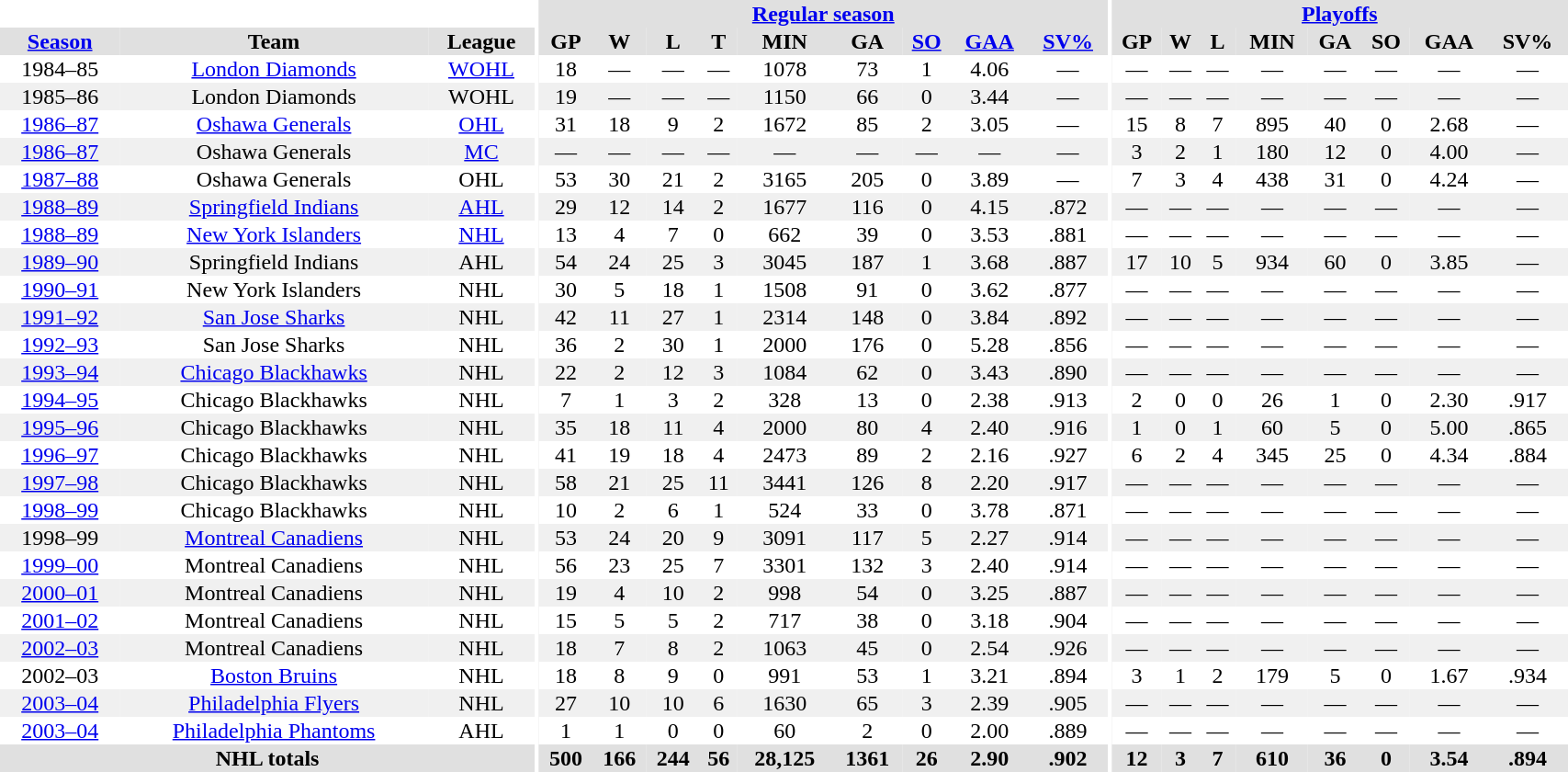<table border="0" cellpadding="1" cellspacing="0" style="width:90%; text-align:center;">
<tr bgcolor="#e0e0e0">
<th colspan="3" bgcolor="#ffffff"></th>
<th rowspan="99" bgcolor="#ffffff"></th>
<th colspan="9" bgcolor="#e0e0e0"><a href='#'>Regular season</a></th>
<th rowspan="99" bgcolor="#ffffff"></th>
<th colspan="8" bgcolor="#e0e0e0"><a href='#'>Playoffs</a></th>
</tr>
<tr bgcolor="#e0e0e0">
<th><a href='#'>Season</a></th>
<th>Team</th>
<th>League</th>
<th>GP</th>
<th>W</th>
<th>L</th>
<th>T</th>
<th>MIN</th>
<th>GA</th>
<th><a href='#'>SO</a></th>
<th><a href='#'>GAA</a></th>
<th><a href='#'>SV%</a></th>
<th>GP</th>
<th>W</th>
<th>L</th>
<th>MIN</th>
<th>GA</th>
<th>SO</th>
<th>GAA</th>
<th>SV%</th>
</tr>
<tr>
<td>1984–85</td>
<td><a href='#'>London Diamonds</a></td>
<td><a href='#'>WOHL</a></td>
<td>18</td>
<td>—</td>
<td>—</td>
<td>—</td>
<td>1078</td>
<td>73</td>
<td>1</td>
<td>4.06</td>
<td>—</td>
<td>—</td>
<td>—</td>
<td>—</td>
<td>—</td>
<td>—</td>
<td>—</td>
<td>—</td>
<td>—</td>
</tr>
<tr bgcolor="#f0f0f0">
<td>1985–86</td>
<td>London Diamonds</td>
<td>WOHL</td>
<td>19</td>
<td>—</td>
<td>—</td>
<td>—</td>
<td>1150</td>
<td>66</td>
<td>0</td>
<td>3.44</td>
<td>—</td>
<td>—</td>
<td>—</td>
<td>—</td>
<td>—</td>
<td>—</td>
<td>—</td>
<td>—</td>
<td>—</td>
</tr>
<tr>
<td><a href='#'>1986–87</a></td>
<td><a href='#'>Oshawa Generals</a></td>
<td><a href='#'>OHL</a></td>
<td>31</td>
<td>18</td>
<td>9</td>
<td>2</td>
<td>1672</td>
<td>85</td>
<td>2</td>
<td>3.05</td>
<td>—</td>
<td>15</td>
<td>8</td>
<td>7</td>
<td>895</td>
<td>40</td>
<td>0</td>
<td>2.68</td>
<td>—</td>
</tr>
<tr bgcolor="#f0f0f0">
<td><a href='#'>1986–87</a></td>
<td>Oshawa Generals</td>
<td><a href='#'>MC</a></td>
<td>—</td>
<td>—</td>
<td>—</td>
<td>—</td>
<td>—</td>
<td>—</td>
<td>—</td>
<td>—</td>
<td>—</td>
<td>3</td>
<td>2</td>
<td>1</td>
<td>180</td>
<td>12</td>
<td>0</td>
<td>4.00</td>
<td>—</td>
</tr>
<tr>
<td><a href='#'>1987–88</a></td>
<td>Oshawa Generals</td>
<td>OHL</td>
<td>53</td>
<td>30</td>
<td>21</td>
<td>2</td>
<td>3165</td>
<td>205</td>
<td>0</td>
<td>3.89</td>
<td>—</td>
<td>7</td>
<td>3</td>
<td>4</td>
<td>438</td>
<td>31</td>
<td>0</td>
<td>4.24</td>
<td>—</td>
</tr>
<tr bgcolor="#f0f0f0">
<td><a href='#'>1988–89</a></td>
<td><a href='#'>Springfield Indians</a></td>
<td><a href='#'>AHL</a></td>
<td>29</td>
<td>12</td>
<td>14</td>
<td>2</td>
<td>1677</td>
<td>116</td>
<td>0</td>
<td>4.15</td>
<td>.872</td>
<td>—</td>
<td>—</td>
<td>—</td>
<td>—</td>
<td>—</td>
<td>—</td>
<td>—</td>
<td>—</td>
</tr>
<tr>
<td><a href='#'>1988–89</a></td>
<td><a href='#'>New York Islanders</a></td>
<td><a href='#'>NHL</a></td>
<td>13</td>
<td>4</td>
<td>7</td>
<td>0</td>
<td>662</td>
<td>39</td>
<td>0</td>
<td>3.53</td>
<td>.881</td>
<td>—</td>
<td>—</td>
<td>—</td>
<td>—</td>
<td>—</td>
<td>—</td>
<td>—</td>
<td>—</td>
</tr>
<tr bgcolor="#f0f0f0">
<td><a href='#'>1989–90</a></td>
<td>Springfield Indians</td>
<td>AHL</td>
<td>54</td>
<td>24</td>
<td>25</td>
<td>3</td>
<td>3045</td>
<td>187</td>
<td>1</td>
<td>3.68</td>
<td>.887</td>
<td>17</td>
<td>10</td>
<td>5</td>
<td>934</td>
<td>60</td>
<td>0</td>
<td>3.85</td>
<td>—</td>
</tr>
<tr>
<td><a href='#'>1990–91</a></td>
<td>New York Islanders</td>
<td>NHL</td>
<td>30</td>
<td>5</td>
<td>18</td>
<td>1</td>
<td>1508</td>
<td>91</td>
<td>0</td>
<td>3.62</td>
<td>.877</td>
<td>—</td>
<td>—</td>
<td>—</td>
<td>—</td>
<td>—</td>
<td>—</td>
<td>—</td>
<td>—</td>
</tr>
<tr bgcolor="#f0f0f0">
<td><a href='#'>1991–92</a></td>
<td><a href='#'>San Jose Sharks</a></td>
<td>NHL</td>
<td>42</td>
<td>11</td>
<td>27</td>
<td>1</td>
<td>2314</td>
<td>148</td>
<td>0</td>
<td>3.84</td>
<td>.892</td>
<td>—</td>
<td>—</td>
<td>—</td>
<td>—</td>
<td>—</td>
<td>—</td>
<td>—</td>
<td>—</td>
</tr>
<tr>
<td><a href='#'>1992–93</a></td>
<td>San Jose Sharks</td>
<td>NHL</td>
<td>36</td>
<td>2</td>
<td>30</td>
<td>1</td>
<td>2000</td>
<td>176</td>
<td>0</td>
<td>5.28</td>
<td>.856</td>
<td>—</td>
<td>—</td>
<td>—</td>
<td>—</td>
<td>—</td>
<td>—</td>
<td>—</td>
<td>—</td>
</tr>
<tr bgcolor="#f0f0f0">
<td><a href='#'>1993–94</a></td>
<td><a href='#'>Chicago Blackhawks</a></td>
<td>NHL</td>
<td>22</td>
<td>2</td>
<td>12</td>
<td>3</td>
<td>1084</td>
<td>62</td>
<td>0</td>
<td>3.43</td>
<td>.890</td>
<td>—</td>
<td>—</td>
<td>—</td>
<td>—</td>
<td>—</td>
<td>—</td>
<td>—</td>
<td>—</td>
</tr>
<tr>
<td><a href='#'>1994–95</a></td>
<td>Chicago Blackhawks</td>
<td>NHL</td>
<td>7</td>
<td>1</td>
<td>3</td>
<td>2</td>
<td>328</td>
<td>13</td>
<td>0</td>
<td>2.38</td>
<td>.913</td>
<td>2</td>
<td>0</td>
<td>0</td>
<td>26</td>
<td>1</td>
<td>0</td>
<td>2.30</td>
<td>.917</td>
</tr>
<tr bgcolor="#f0f0f0">
<td><a href='#'>1995–96</a></td>
<td>Chicago Blackhawks</td>
<td>NHL</td>
<td>35</td>
<td>18</td>
<td>11</td>
<td>4</td>
<td>2000</td>
<td>80</td>
<td>4</td>
<td>2.40</td>
<td>.916</td>
<td>1</td>
<td>0</td>
<td>1</td>
<td>60</td>
<td>5</td>
<td>0</td>
<td>5.00</td>
<td>.865</td>
</tr>
<tr>
<td><a href='#'>1996–97</a></td>
<td>Chicago Blackhawks</td>
<td>NHL</td>
<td>41</td>
<td>19</td>
<td>18</td>
<td>4</td>
<td>2473</td>
<td>89</td>
<td>2</td>
<td>2.16</td>
<td>.927</td>
<td>6</td>
<td>2</td>
<td>4</td>
<td>345</td>
<td>25</td>
<td>0</td>
<td>4.34</td>
<td>.884</td>
</tr>
<tr bgcolor="#f0f0f0">
<td><a href='#'>1997–98</a></td>
<td>Chicago Blackhawks</td>
<td>NHL</td>
<td>58</td>
<td>21</td>
<td>25</td>
<td>11</td>
<td>3441</td>
<td>126</td>
<td>8</td>
<td>2.20</td>
<td>.917</td>
<td>—</td>
<td>—</td>
<td>—</td>
<td>—</td>
<td>—</td>
<td>—</td>
<td>—</td>
<td>—</td>
</tr>
<tr>
<td><a href='#'>1998–99</a></td>
<td>Chicago Blackhawks</td>
<td>NHL</td>
<td>10</td>
<td>2</td>
<td>6</td>
<td>1</td>
<td>524</td>
<td>33</td>
<td>0</td>
<td>3.78</td>
<td>.871</td>
<td>—</td>
<td>—</td>
<td>—</td>
<td>—</td>
<td>—</td>
<td>—</td>
<td>—</td>
<td>—</td>
</tr>
<tr bgcolor="#f0f0f0">
<td>1998–99</td>
<td><a href='#'>Montreal Canadiens</a></td>
<td>NHL</td>
<td>53</td>
<td>24</td>
<td>20</td>
<td>9</td>
<td>3091</td>
<td>117</td>
<td>5</td>
<td>2.27</td>
<td>.914</td>
<td>—</td>
<td>—</td>
<td>—</td>
<td>—</td>
<td>—</td>
<td>—</td>
<td>—</td>
<td>—</td>
</tr>
<tr>
<td><a href='#'>1999–00</a></td>
<td>Montreal Canadiens</td>
<td>NHL</td>
<td>56</td>
<td>23</td>
<td>25</td>
<td>7</td>
<td>3301</td>
<td>132</td>
<td>3</td>
<td>2.40</td>
<td>.914</td>
<td>—</td>
<td>—</td>
<td>—</td>
<td>—</td>
<td>—</td>
<td>—</td>
<td>—</td>
<td>—</td>
</tr>
<tr bgcolor="#f0f0f0">
<td><a href='#'>2000–01</a></td>
<td>Montreal Canadiens</td>
<td>NHL</td>
<td>19</td>
<td>4</td>
<td>10</td>
<td>2</td>
<td>998</td>
<td>54</td>
<td>0</td>
<td>3.25</td>
<td>.887</td>
<td>—</td>
<td>—</td>
<td>—</td>
<td>—</td>
<td>—</td>
<td>—</td>
<td>—</td>
<td>—</td>
</tr>
<tr>
<td><a href='#'>2001–02</a></td>
<td>Montreal Canadiens</td>
<td>NHL</td>
<td>15</td>
<td>5</td>
<td>5</td>
<td>2</td>
<td>717</td>
<td>38</td>
<td>0</td>
<td>3.18</td>
<td>.904</td>
<td>—</td>
<td>—</td>
<td>—</td>
<td>—</td>
<td>—</td>
<td>—</td>
<td>—</td>
<td>—</td>
</tr>
<tr bgcolor="#f0f0f0">
<td><a href='#'>2002–03</a></td>
<td>Montreal Canadiens</td>
<td>NHL</td>
<td>18</td>
<td>7</td>
<td>8</td>
<td>2</td>
<td>1063</td>
<td>45</td>
<td>0</td>
<td>2.54</td>
<td>.926</td>
<td>—</td>
<td>—</td>
<td>—</td>
<td>—</td>
<td>—</td>
<td>—</td>
<td>—</td>
<td>—</td>
</tr>
<tr>
<td>2002–03</td>
<td><a href='#'>Boston Bruins</a></td>
<td>NHL</td>
<td>18</td>
<td>8</td>
<td>9</td>
<td>0</td>
<td>991</td>
<td>53</td>
<td>1</td>
<td>3.21</td>
<td>.894</td>
<td>3</td>
<td>1</td>
<td>2</td>
<td>179</td>
<td>5</td>
<td>0</td>
<td>1.67</td>
<td>.934</td>
</tr>
<tr bgcolor="#f0f0f0">
<td><a href='#'>2003–04</a></td>
<td><a href='#'>Philadelphia Flyers</a></td>
<td>NHL</td>
<td>27</td>
<td>10</td>
<td>10</td>
<td>6</td>
<td>1630</td>
<td>65</td>
<td>3</td>
<td>2.39</td>
<td>.905</td>
<td>—</td>
<td>—</td>
<td>—</td>
<td>—</td>
<td>—</td>
<td>—</td>
<td>—</td>
<td>—</td>
</tr>
<tr>
<td><a href='#'>2003–04</a></td>
<td><a href='#'>Philadelphia Phantoms</a></td>
<td>AHL</td>
<td>1</td>
<td>1</td>
<td>0</td>
<td>0</td>
<td>60</td>
<td>2</td>
<td>0</td>
<td>2.00</td>
<td>.889</td>
<td>—</td>
<td>—</td>
<td>—</td>
<td>—</td>
<td>—</td>
<td>—</td>
<td>—</td>
<td>—</td>
</tr>
<tr bgcolor="#e0e0e0">
<th colspan=3>NHL totals</th>
<th>500</th>
<th>166</th>
<th>244</th>
<th>56</th>
<th>28,125</th>
<th>1361</th>
<th>26</th>
<th>2.90</th>
<th>.902</th>
<th>12</th>
<th>3</th>
<th>7</th>
<th>610</th>
<th>36</th>
<th>0</th>
<th>3.54</th>
<th>.894</th>
</tr>
</table>
